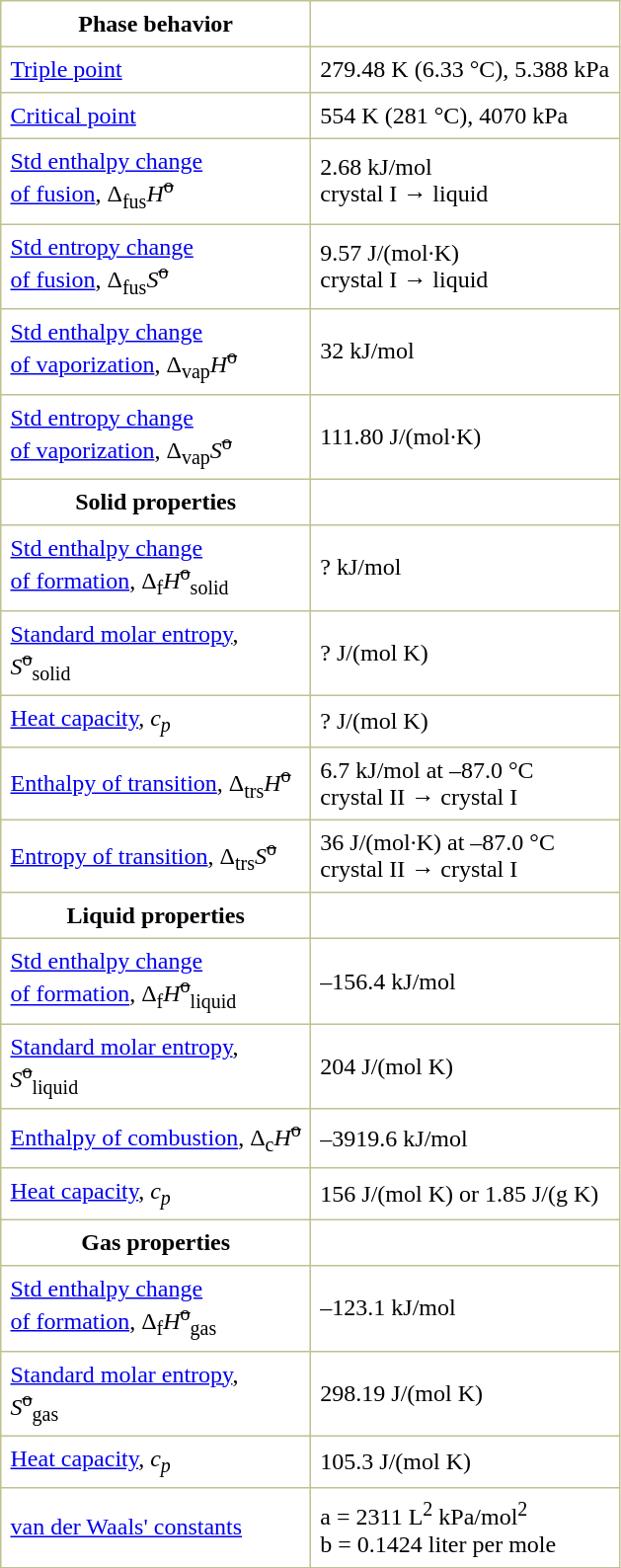<table border="1" cellspacing="0" cellpadding="6" style="margin: 0 0 0 0.5em; background: #FFFFFF; border-collapse: collapse; border-color: #C0C090;">
<tr>
<th>Phase behavior</th>
</tr>
<tr>
<td><a href='#'>Triple point</a></td>
<td>279.48 K (6.33 °C), 5.388 kPa</td>
</tr>
<tr>
<td><a href='#'>Critical point</a></td>
<td>554 K (281 °C), 4070 kPa</td>
</tr>
<tr>
<td><a href='#'>Std enthalpy change<br>of fusion</a>, Δ<sub>fus</sub><em>H</em><sup><s>o</s></sup></td>
<td>2.68 kJ/mol<br>crystal I → liquid</td>
</tr>
<tr>
<td><a href='#'>Std entropy change<br>of fusion</a>, Δ<sub>fus</sub><em>S</em><sup><s>o</s></sup></td>
<td>9.57	 J/(mol·K)<br>crystal I → liquid</td>
</tr>
<tr>
<td><a href='#'>Std enthalpy change<br>of vaporization</a>, Δ<sub>vap</sub><em>H</em><sup><s>o</s></sup></td>
<td>32 kJ/mol</td>
</tr>
<tr>
<td><a href='#'>Std entropy change<br>of vaporization</a>, Δ<sub>vap</sub><em>S</em><sup><s>o</s></sup></td>
<td>111.80 J/(mol·K)</td>
</tr>
<tr>
<th>Solid properties</th>
</tr>
<tr>
<td><a href='#'>Std enthalpy change<br>of formation</a>, Δ<sub>f</sub><em>H</em><sup><s>o</s></sup><sub>solid</sub></td>
<td>? kJ/mol</td>
</tr>
<tr>
<td><a href='#'>Standard molar entropy</a>,<br><em>S</em><sup><s>o</s></sup><sub>solid</sub></td>
<td>? J/(mol K)</td>
</tr>
<tr>
<td><a href='#'>Heat capacity</a>, <em>c<sub>p</sub></em></td>
<td>? J/(mol K)</td>
</tr>
<tr>
<td><a href='#'>Enthalpy of transition</a>, Δ<sub>trs</sub><em>H</em><sup><s>o</s></sup></td>
<td>6.7 kJ/mol at –87.0 °C<br>crystal II → crystal I</td>
</tr>
<tr>
<td><a href='#'>Entropy of transition</a>, Δ<sub>trs</sub><em>S</em><sup><s>o</s></sup></td>
<td>36 J/(mol·K) at –87.0 °C<br>crystal II → crystal I</td>
</tr>
<tr>
<th>Liquid properties</th>
</tr>
<tr>
<td><a href='#'>Std enthalpy change<br>of formation</a>, Δ<sub>f</sub><em>H</em><sup><s>o</s></sup><sub>liquid</sub></td>
<td>–156.4 kJ/mol</td>
</tr>
<tr>
<td><a href='#'>Standard molar entropy</a>,<br><em>S</em><sup><s>o</s></sup><sub>liquid</sub></td>
<td>204 J/(mol K)</td>
</tr>
<tr>
<td><a href='#'>Enthalpy of combustion</a>, Δ<sub>c</sub><em>H</em><sup><s>o</s></sup></td>
<td>–3919.6 kJ/mol</td>
</tr>
<tr>
<td><a href='#'>Heat capacity</a>, <em>c<sub>p</sub></em></td>
<td>156 J/(mol K) or 1.85 J/(g K)</td>
</tr>
<tr>
<th>Gas properties</th>
</tr>
<tr>
<td><a href='#'>Std enthalpy change<br>of formation</a>, Δ<sub>f</sub><em>H</em><sup><s>o</s></sup><sub>gas</sub></td>
<td>–123.1 kJ/mol</td>
</tr>
<tr>
<td><a href='#'>Standard molar entropy</a>,<br><em>S</em><sup><s>o</s></sup><sub>gas</sub></td>
<td>298.19 J/(mol K)</td>
</tr>
<tr>
<td><a href='#'>Heat capacity</a>, <em>c<sub>p</sub></em></td>
<td>105.3 J/(mol K)</td>
</tr>
<tr>
<td><a href='#'>van der Waals' constants</a></td>
<td>a = 2311 L<sup>2</sup> kPa/mol<sup>2</sup><br> b = 0.1424 liter per mole</td>
</tr>
<tr>
</tr>
</table>
